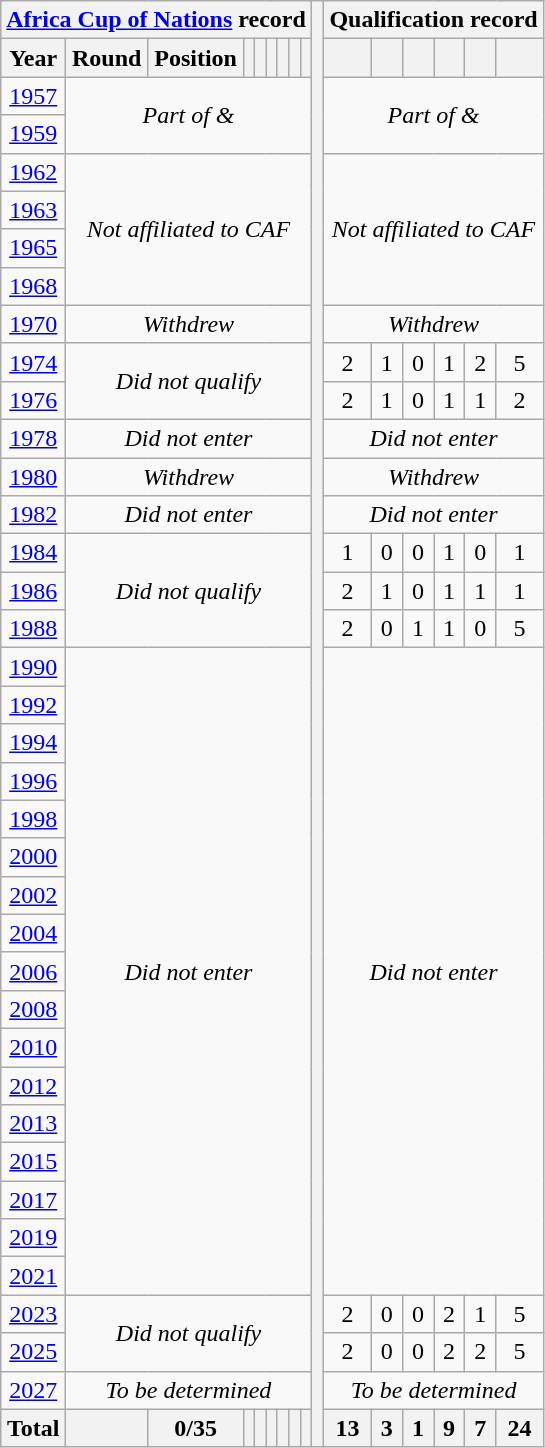<table class="wikitable" style="text-align: center;">
<tr>
<th colspan=9><a href='#'>Africa Cup of Nations</a> record</th>
<th width="1" rowspan="38"></th>
<th colspan=6>Qualification record</th>
</tr>
<tr>
<th>Year</th>
<th>Round</th>
<th>Position</th>
<th></th>
<th></th>
<th></th>
<th></th>
<th></th>
<th></th>
<th></th>
<th></th>
<th></th>
<th></th>
<th></th>
<th></th>
</tr>
<tr>
<td> <a href='#'>1957</a></td>
<td colspan=8 rowspan=2><em>Part of  & </em></td>
<td colspan=8 rowspan=2><em>Part of  & </em></td>
</tr>
<tr>
<td> <a href='#'>1959</a></td>
</tr>
<tr>
<td> <a href='#'>1962</a></td>
<td colspan=8 rowspan=4><em>Not affiliated to CAF</em></td>
<td colspan=6 rowspan=4><em>Not affiliated to CAF</em></td>
</tr>
<tr>
<td> <a href='#'>1963</a></td>
</tr>
<tr>
<td> <a href='#'>1965</a></td>
</tr>
<tr>
<td> <a href='#'>1968</a></td>
</tr>
<tr>
<td> <a href='#'>1970</a></td>
<td colspan=8><em>Withdrew</em></td>
<td colspan=6><em>Withdrew</em></td>
</tr>
<tr>
<td> <a href='#'>1974</a></td>
<td colspan=8 rowspan=2><em>Did not qualify</em></td>
<td>2</td>
<td>1</td>
<td>0</td>
<td>1</td>
<td>2</td>
<td>5</td>
</tr>
<tr>
<td> <a href='#'>1976</a></td>
<td>2</td>
<td>1</td>
<td>0</td>
<td>1</td>
<td>1</td>
<td>2</td>
</tr>
<tr>
<td> <a href='#'>1978</a></td>
<td colspan=8><em>Did not enter</em></td>
<td colspan=6><em>Did not enter</em></td>
</tr>
<tr>
<td> <a href='#'>1980</a></td>
<td colspan=8><em>Withdrew</em></td>
<td colspan=6><em>Withdrew</em></td>
</tr>
<tr>
<td> <a href='#'>1982</a></td>
<td colspan=8><em>Did not enter</em></td>
<td colspan=6><em>Did not enter</em></td>
</tr>
<tr>
<td> <a href='#'>1984</a></td>
<td colspan=8 rowspan=3><em>Did not qualify</em></td>
<td>1</td>
<td>0</td>
<td>0</td>
<td>1</td>
<td>0</td>
<td>1</td>
</tr>
<tr>
<td> <a href='#'>1986</a></td>
<td>2</td>
<td>1</td>
<td>0</td>
<td>1</td>
<td>1</td>
<td>1</td>
</tr>
<tr>
<td> <a href='#'>1988</a></td>
<td>2</td>
<td>0</td>
<td>1</td>
<td>1</td>
<td>0</td>
<td>5</td>
</tr>
<tr>
<td> <a href='#'>1990</a></td>
<td colspan=8 rowspan=17><em>Did not enter</em></td>
<td colspan=6 rowspan=17><em>Did not enter</em></td>
</tr>
<tr>
<td> <a href='#'>1992</a></td>
</tr>
<tr>
<td> <a href='#'>1994</a></td>
</tr>
<tr>
<td> <a href='#'>1996</a></td>
</tr>
<tr>
<td> <a href='#'>1998</a></td>
</tr>
<tr>
<td>  <a href='#'>2000</a></td>
</tr>
<tr>
<td> <a href='#'>2002</a></td>
</tr>
<tr>
<td> <a href='#'>2004</a></td>
</tr>
<tr>
<td> <a href='#'>2006</a></td>
</tr>
<tr>
<td> <a href='#'>2008</a></td>
</tr>
<tr>
<td> <a href='#'>2010</a></td>
</tr>
<tr>
<td>  <a href='#'>2012</a></td>
</tr>
<tr>
<td> <a href='#'>2013</a></td>
</tr>
<tr>
<td> <a href='#'>2015</a></td>
</tr>
<tr>
<td> <a href='#'>2017</a></td>
</tr>
<tr>
<td> <a href='#'>2019</a></td>
</tr>
<tr>
<td> <a href='#'>2021</a></td>
</tr>
<tr>
<td> <a href='#'>2023</a></td>
<td colspan=8 rowspan=2><em>Did not qualify</em></td>
<td>2</td>
<td>0</td>
<td>0</td>
<td>2</td>
<td>1</td>
<td>5</td>
</tr>
<tr>
<td> <a href='#'>2025</a></td>
<td>2</td>
<td>0</td>
<td>0</td>
<td>2</td>
<td>2</td>
<td>5</td>
</tr>
<tr>
<td>   <a href='#'>2027</a></td>
<td colspan=8><em>To be determined</em></td>
<td colspan=6><em>To be determined</em></td>
</tr>
<tr>
<th>Total</th>
<th></th>
<th>0/35</th>
<th></th>
<th></th>
<th></th>
<th></th>
<th></th>
<th></th>
<th>13</th>
<th>3</th>
<th>1</th>
<th>9</th>
<th>7</th>
<th>24</th>
</tr>
</table>
